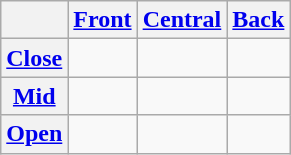<table class="wikitable" style="text-align:center">
<tr>
<th></th>
<th><a href='#'>Front</a></th>
<th><a href='#'>Central</a></th>
<th><a href='#'>Back</a></th>
</tr>
<tr>
<th><a href='#'>Close</a></th>
<td></td>
<td></td>
<td></td>
</tr>
<tr>
<th><a href='#'>Mid</a></th>
<td></td>
<td></td>
<td></td>
</tr>
<tr>
<th><a href='#'>Open</a></th>
<td></td>
<td></td>
<td></td>
</tr>
</table>
